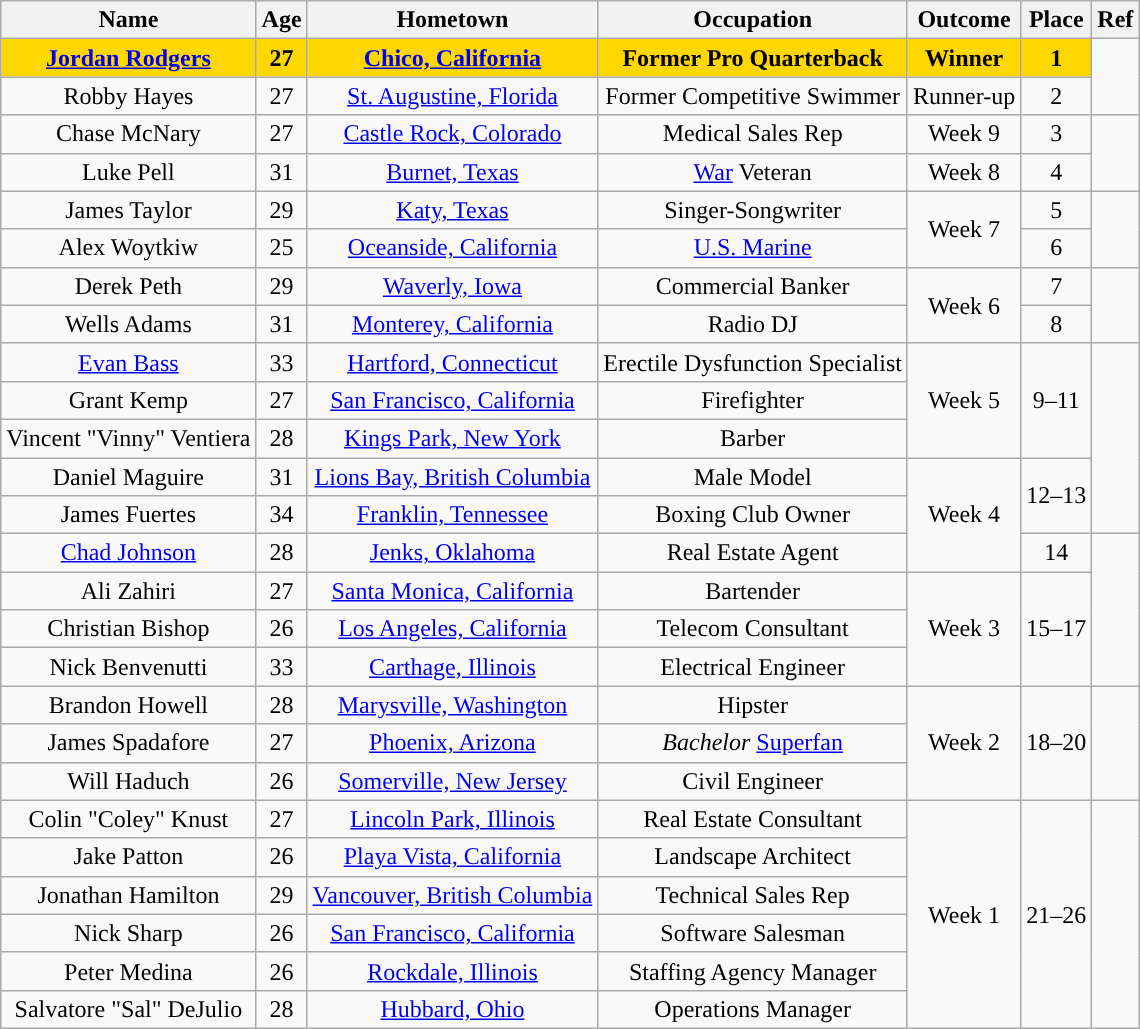<table class="wikitable sortable" style="text-align:center;">
<tr>
<th>Name</th>
<th>Age</th>
<th>Hometown</th>
<th>Occupation</th>
<th>Outcome</th>
<th>Place</th>
<th class="unsortable">Ref</th>
</tr>
<tr>
<td bgcolor="gold"><strong><a href='#'>Jordan Rodgers</a></strong></td>
<td bgcolor="gold"><strong>27</strong></td>
<td bgcolor="gold"><strong><a href='#'>Chico, California</a></strong></td>
<td bgcolor="gold"><strong>Former Pro Quarterback</strong></td>
<td bgcolor="gold"><strong>Winner</strong></td>
<td bgcolor="gold"><strong>1</strong></td>
<td rowspan="2" align="center"></td>
</tr>
<tr>
<td>Robby Hayes</td>
<td>27</td>
<td><a href='#'>St. Augustine, Florida</a></td>
<td>Former Competitive Swimmer</td>
<td data-sort-value="Wh">Runner-up</td>
<td>2</td>
</tr>
<tr>
<td>Chase McNary</td>
<td>27</td>
<td><a href='#'>Castle Rock, Colorado</a></td>
<td>Medical Sales Rep</td>
<td>Week 9</td>
<td>3</td>
<td align=center rowspan="2"></td>
</tr>
<tr>
<td>Luke Pell</td>
<td>31</td>
<td><a href='#'>Burnet, Texas</a></td>
<td><a href='#'>War</a> Veteran</td>
<td>Week 8</td>
<td>4</td>
</tr>
<tr>
<td>James Taylor</td>
<td>29</td>
<td><a href='#'>Katy, Texas</a></td>
<td>Singer-Songwriter</td>
<td rowspan=2>Week 7</td>
<td>5</td>
<td align="center" rowspan=2></td>
</tr>
<tr>
<td>Alex Woytkiw</td>
<td>25</td>
<td><a href='#'>Oceanside, California</a></td>
<td><a href='#'>U.S. Marine</a></td>
<td>6</td>
</tr>
<tr>
<td>Derek Peth</td>
<td>29</td>
<td><a href='#'>Waverly, Iowa</a></td>
<td>Commercial Banker</td>
<td rowspan=2>Week 6</td>
<td>7</td>
<td align="center" rowspan=2></td>
</tr>
<tr>
<td>Wells Adams</td>
<td>31</td>
<td><a href='#'>Monterey, California</a></td>
<td>Radio DJ</td>
<td>8</td>
</tr>
<tr>
<td><a href='#'>Evan Bass</a></td>
<td>33</td>
<td><a href='#'>Hartford, Connecticut</a></td>
<td>Erectile Dysfunction Specialist</td>
<td rowspan=3>Week 5</td>
<td rowspan=3>9–11</td>
<td align="center" rowspan=5></td>
</tr>
<tr>
<td>Grant Kemp</td>
<td>27</td>
<td><a href='#'>San Francisco, California</a></td>
<td>Firefighter</td>
</tr>
<tr>
<td>Vincent "Vinny" Ventiera</td>
<td>28</td>
<td><a href='#'>Kings Park, New York</a></td>
<td>Barber</td>
</tr>
<tr>
<td>Daniel Maguire</td>
<td>31</td>
<td><a href='#'>Lions Bay, British Columbia</a></td>
<td>Male Model</td>
<td rowspan=3>Week 4</td>
<td rowspan=2>12–13</td>
</tr>
<tr>
<td>James Fuertes</td>
<td>34</td>
<td><a href='#'>Franklin, Tennessee</a></td>
<td>Boxing Club Owner</td>
</tr>
<tr>
<td><a href='#'>Chad Johnson</a></td>
<td>28</td>
<td><a href='#'>Jenks, Oklahoma</a></td>
<td>Real Estate Agent</td>
<td>14</td>
<td align="center" rowspan=4></td>
</tr>
<tr>
<td>Ali Zahiri</td>
<td>27</td>
<td><a href='#'>Santa Monica, California</a></td>
<td>Bartender</td>
<td rowspan=3>Week 3</td>
<td rowspan=3>15–17</td>
</tr>
<tr>
<td>Christian Bishop</td>
<td>26</td>
<td><a href='#'>Los Angeles, California</a></td>
<td>Telecom Consultant</td>
</tr>
<tr>
<td>Nick Benvenutti</td>
<td>33</td>
<td><a href='#'>Carthage, Illinois</a></td>
<td>Electrical Engineer</td>
</tr>
<tr>
<td>Brandon Howell</td>
<td>28</td>
<td><a href='#'>Marysville, Washington</a></td>
<td>Hipster</td>
<td rowspan=3>Week 2</td>
<td rowspan=3>18–20</td>
<td align="center" rowspan=3></td>
</tr>
<tr>
<td>James Spadafore</td>
<td>27</td>
<td><a href='#'>Phoenix, Arizona</a></td>
<td><em>Bachelor</em> <a href='#'>Superfan</a></td>
</tr>
<tr>
<td>Will Haduch</td>
<td>26</td>
<td><a href='#'>Somerville, New Jersey</a></td>
<td>Civil Engineer</td>
</tr>
<tr>
<td>Colin "Coley" Knust</td>
<td>27</td>
<td><a href='#'>Lincoln Park, Illinois</a></td>
<td>Real Estate Consultant</td>
<td rowspan=6>Week 1</td>
<td rowspan=6>21–26</td>
<td align="center" rowspan=6></td>
</tr>
<tr>
<td>Jake Patton</td>
<td>26</td>
<td><a href='#'>Playa Vista, California</a></td>
<td>Landscape Architect</td>
</tr>
<tr>
<td>Jonathan Hamilton</td>
<td>29</td>
<td><a href='#'>Vancouver, British Columbia</a></td>
<td>Technical Sales Rep</td>
</tr>
<tr>
<td>Nick Sharp</td>
<td>26</td>
<td><a href='#'>San Francisco, California</a></td>
<td>Software Salesman</td>
</tr>
<tr>
<td>Peter Medina</td>
<td>26</td>
<td><a href='#'>Rockdale, Illinois</a></td>
<td>Staffing Agency Manager</td>
</tr>
<tr>
<td>Salvatore "Sal" DeJulio</td>
<td>28</td>
<td><a href='#'>Hubbard, Ohio</a></td>
<td>Operations Manager</td>
</tr>
</table>
